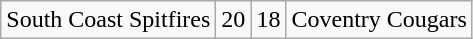<table class="wikitable">
<tr>
<td>South Coast Spitfires</td>
<td>20</td>
<td>18</td>
<td>Coventry Cougars</td>
</tr>
</table>
